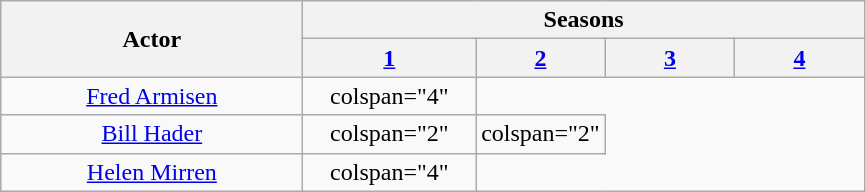<table class="wikitable plainrowheaders" style="text-align:center">
<tr>
<th rowspan="2">Actor</th>
<th colspan="4">Seasons</th>
</tr>
<tr>
<th scope="col" style="width:20%;"><a href='#'>1</a></th>
<th scope="col" style="width:15%;"><a href='#'>2</a></th>
<th scope="col" style="width:15%;"><a href='#'>3</a></th>
<th scope="col" style="width:15%;"><a href='#'>4</a></th>
</tr>
<tr>
<td><a href='#'>Fred Armisen</a></td>
<td>colspan="4" </td>
</tr>
<tr>
<td><a href='#'>Bill Hader</a></td>
<td>colspan="2" </td>
<td>colspan="2" </td>
</tr>
<tr>
<td><a href='#'>Helen Mirren</a></td>
<td>colspan="4" </td>
</tr>
</table>
